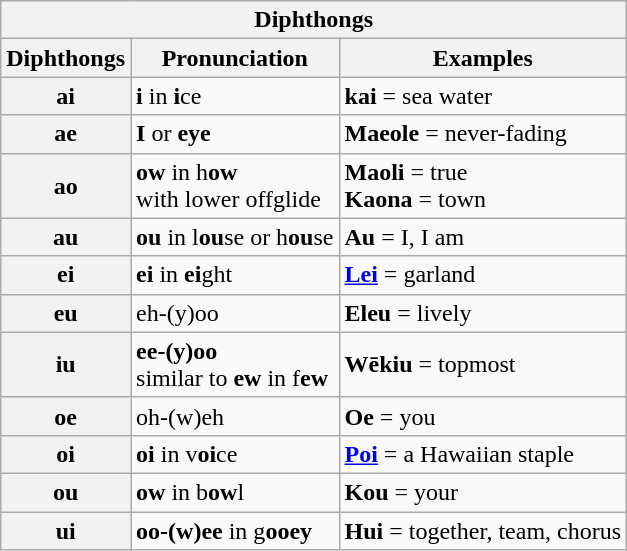<table class="wikitable">
<tr>
<th colspan="3">Diphthongs</th>
</tr>
<tr>
<th>Diphthongs</th>
<th>Pronunciation</th>
<th>Examples</th>
</tr>
<tr>
<th>ai</th>
<td><strong>i</strong> in <strong>i</strong>ce</td>
<td><strong>kai</strong> = sea water</td>
</tr>
<tr>
<th>ae</th>
<td><strong>I</strong> or <strong>eye</strong></td>
<td><strong>Maeole</strong> = never-fading</td>
</tr>
<tr>
<th>ao</th>
<td><strong>ow</strong> in h<strong>ow</strong><br>with lower offglide</td>
<td><strong>Maoli</strong> = true<br><strong>Kaona</strong> = town</td>
</tr>
<tr>
<th>au</th>
<td><strong>ou</strong> in l<strong>ou</strong>se or h<strong>ou</strong>se</td>
<td><strong>Au</strong> = I, I am</td>
</tr>
<tr>
<th>ei</th>
<td><strong>ei</strong> in <strong>ei</strong>ght</td>
<td><strong><a href='#'>Lei</a></strong> = garland</td>
</tr>
<tr>
<th>eu</th>
<td>eh-(y)oo</td>
<td><strong>Eleu</strong> = lively</td>
</tr>
<tr>
<th>iu</th>
<td><strong>ee-(y)oo</strong><br>similar to <strong>ew</strong> in f<strong>ew</strong></td>
<td><strong>Wēkiu</strong> = topmost</td>
</tr>
<tr>
<th>oe</th>
<td>oh-(w)eh</td>
<td><strong>Oe</strong> = you</td>
</tr>
<tr>
<th>oi</th>
<td><strong>oi</strong> in v<strong>oi</strong>ce</td>
<td><strong><a href='#'>Poi</a></strong> = a Hawaiian staple</td>
</tr>
<tr>
<th>ou</th>
<td><strong>ow</strong> in b<strong>ow</strong>l</td>
<td><strong>Kou</strong> = your</td>
</tr>
<tr>
<th>ui</th>
<td><strong>oo-(w)ee</strong> in g<strong>ooey</strong></td>
<td><strong>Hui</strong> = together, team, chorus</td>
</tr>
</table>
